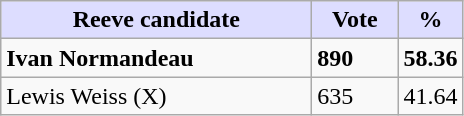<table class="wikitable">
<tr>
<th style="background:#ddf;" width="200px">Reeve candidate</th>
<th style="background:#ddf;" width="50px">Vote</th>
<th style="background:#ddf;" width="30px">%</th>
</tr>
<tr>
<td><strong>Ivan Normandeau</strong></td>
<td><strong>890</strong></td>
<td><strong>58.36</strong></td>
</tr>
<tr>
<td>Lewis Weiss (X)</td>
<td>635</td>
<td>41.64</td>
</tr>
</table>
